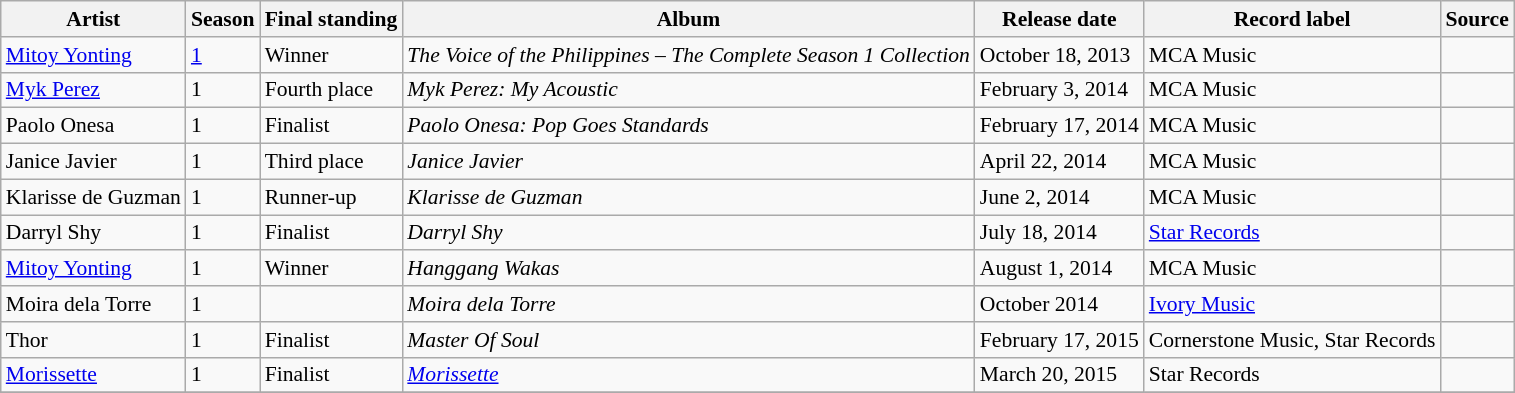<table class="wikitable" style="text-align:left; line-height:17px; width:auto; font-size:90%;">
<tr>
<th>Artist</th>
<th>Season</th>
<th>Final standing</th>
<th>Album</th>
<th>Release date</th>
<th>Record label</th>
<th>Source</th>
</tr>
<tr>
<td><a href='#'>Mitoy Yonting</a></td>
<td><a href='#'>1</a></td>
<td>Winner</td>
<td><em>The Voice of the Philippines – The Complete Season 1 Collection</em></td>
<td>October 18, 2013</td>
<td>MCA Music</td>
<td align="center"></td>
</tr>
<tr>
<td><a href='#'>Myk Perez</a></td>
<td>1</td>
<td>Fourth place</td>
<td><em>Myk Perez: My Acoustic</em></td>
<td>February 3, 2014</td>
<td>MCA Music</td>
<td align="center"></td>
</tr>
<tr>
<td>Paolo Onesa</td>
<td>1</td>
<td>Finalist</td>
<td><em>Paolo Onesa: Pop Goes Standards</em></td>
<td>February 17, 2014</td>
<td>MCA Music</td>
<td align="center"></td>
</tr>
<tr>
<td>Janice Javier</td>
<td>1</td>
<td>Third place</td>
<td><em>Janice Javier</em></td>
<td>April 22, 2014</td>
<td>MCA Music</td>
<td align="center"></td>
</tr>
<tr>
<td>Klarisse de Guzman</td>
<td>1</td>
<td>Runner-up</td>
<td><em>Klarisse de Guzman</em></td>
<td>June 2, 2014</td>
<td>MCA Music</td>
<td align="center"></td>
</tr>
<tr>
<td>Darryl Shy</td>
<td>1</td>
<td>Finalist</td>
<td><em>Darryl Shy</em></td>
<td>July 18, 2014</td>
<td><a href='#'>Star Records</a></td>
<td align="center"></td>
</tr>
<tr>
<td><a href='#'>Mitoy Yonting</a></td>
<td>1</td>
<td>Winner</td>
<td><em>Hanggang Wakas</em></td>
<td>August 1, 2014</td>
<td>MCA Music</td>
<td align="center"></td>
</tr>
<tr>
<td>Moira dela Torre</td>
<td>1</td>
<td></td>
<td><em>Moira dela Torre</em></td>
<td>October 2014</td>
<td><a href='#'>Ivory Music</a></td>
<td align="center"></td>
</tr>
<tr>
<td>Thor</td>
<td>1</td>
<td>Finalist</td>
<td><em>Master Of Soul</em></td>
<td>February 17, 2015</td>
<td>Cornerstone Music, Star Records</td>
<td align="center"></td>
</tr>
<tr>
<td><a href='#'>Morissette</a></td>
<td>1</td>
<td>Finalist</td>
<td><em><a href='#'>Morissette</a></em></td>
<td>March 20, 2015</td>
<td>Star Records</td>
<td align="center"></td>
</tr>
<tr>
</tr>
</table>
